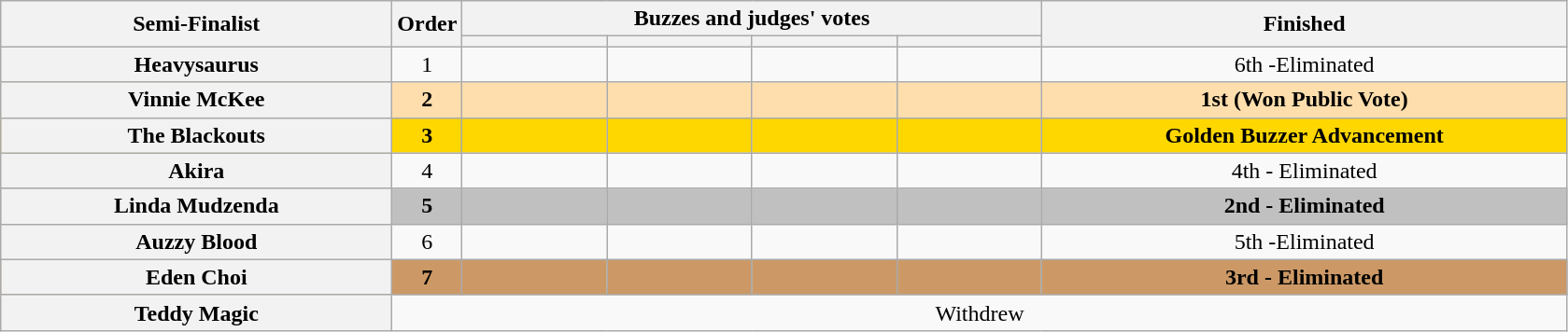<table class="wikitable plainrowheaders sortable" style="text-align:center;">
<tr>
<th scope="col" rowspan="2" class="unsortable" style="width:17em;">Semi-Finalist</th>
<th scope="col" rowspan="2" style="width:1em;">Order</th>
<th scope="col" colspan="4" class="unsortable" style="width:24em;">Buzzes and judges' votes</th>
<th scope="col" rowspan="2" style="width:23em;">Finished</th>
</tr>
<tr>
<th scope="col" class="unsortable" style="width:6em;"></th>
<th scope="col" class="unsortable" style="width:6em;"></th>
<th scope="col" class="unsortable" style="width:6em;"></th>
<th scope="col" class="unsortable" style="width:6em;"></th>
</tr>
<tr>
<th scope="row">Heavysaurus</th>
<td>1</td>
<td style="text-align:center;"></td>
<td style="text-align:center;"></td>
<td style="text-align:center;"></td>
<td style="text-align:center;"></td>
<td>6th -Eliminated</td>
</tr>
<tr bgcolor="navajowhite">
<th scope="row"><strong>Vinnie McKee</strong></th>
<td><strong>2</strong></td>
<td style="text-align:center;"></td>
<td style="text-align:center;"></td>
<td style="text-align:center;"></td>
<td style="text-align:center;"></td>
<td><strong>1st (Won Public Vote)</strong></td>
</tr>
<tr bgcolor=gold>
<th scope="row"><strong>The Blackouts</strong></th>
<td><strong>3</strong></td>
<td style="text-align:center;"></td>
<td style="text-align:center;"></td>
<td style="text-align:center;"></td>
<td style="text-align:center;"></td>
<td><strong>Golden Buzzer Advancement</strong></td>
</tr>
<tr>
<th scope="row">Akira</th>
<td>4</td>
<td style="text-align:center;"></td>
<td style="text-align:center;"></td>
<td style="text-align:center;"></td>
<td style="text-align:center;"></td>
<td>4th - Eliminated</td>
</tr>
<tr bgcolor=silver>
<th scope="row"><strong>Linda Mudzenda</strong></th>
<td><strong>5</strong></td>
<td style="text-align:center;"></td>
<td style="text-align:center;"></td>
<td style="text-align:center;"></td>
<td style="text-align:center;"></td>
<td><strong>2nd - Eliminated</strong></td>
</tr>
<tr>
<th scope="row">Auzzy Blood</th>
<td>6</td>
<td style="text-align:center;"></td>
<td style="text-align:center;"></td>
<td style="text-align:center;"></td>
<td style="text-align:center;"></td>
<td>5th -Eliminated</td>
</tr>
<tr bgcolor=#c96>
<th scope="row"><strong>Eden Choi</strong></th>
<td><strong>7</strong></td>
<td style="text-align:center;"></td>
<td style="text-align:center;"></td>
<td style="text-align:center;"></td>
<td style="text-align:center;"></td>
<td><strong>3rd - Eliminated</strong></td>
</tr>
<tr>
<th scope="row">Teddy Magic</th>
<td colspan="6">Withdrew</td>
</tr>
</table>
